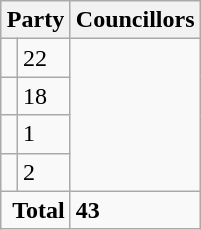<table class="wikitable">
<tr>
<th colspan="2" rowspan="1" align="center" valign="top"><strong>Party</strong></th>
<th valign="top"><strong>Councillors</strong><br></th>
</tr>
<tr>
<td></td>
<td>22</td>
</tr>
<tr>
<td></td>
<td>18</td>
</tr>
<tr>
<td></td>
<td>1</td>
</tr>
<tr>
<td></td>
<td>2</td>
</tr>
<tr>
<td colspan="2" rowspan="1"> <strong>Total</strong><br></td>
<td><strong>43</strong></td>
</tr>
</table>
